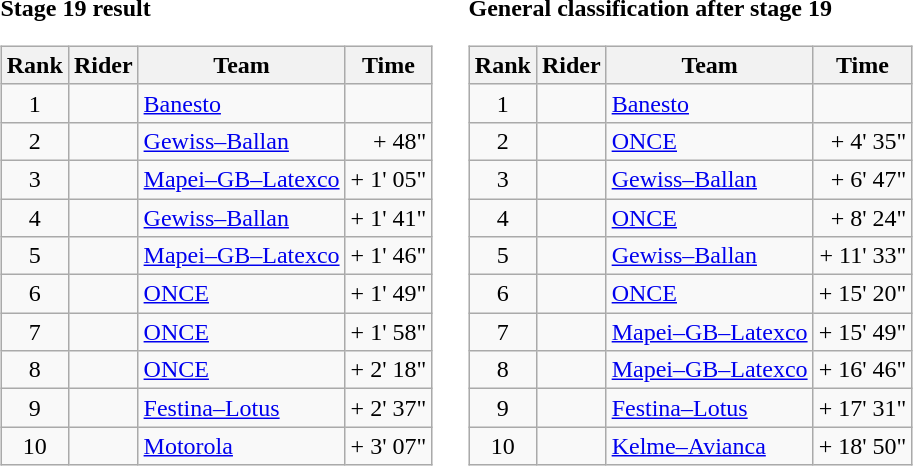<table>
<tr>
<td><strong>Stage 19 result</strong><br><table class="wikitable">
<tr>
<th scope="col">Rank</th>
<th scope="col">Rider</th>
<th scope="col">Team</th>
<th scope="col">Time</th>
</tr>
<tr>
<td style="text-align:center;">1</td>
<td> </td>
<td><a href='#'>Banesto</a></td>
<td style="text-align:right;"></td>
</tr>
<tr>
<td style="text-align:center;">2</td>
<td></td>
<td><a href='#'>Gewiss–Ballan</a></td>
<td style="text-align:right;">+ 48"</td>
</tr>
<tr>
<td style="text-align:center;">3</td>
<td></td>
<td><a href='#'>Mapei–GB–Latexco</a></td>
<td style="text-align:right;">+ 1' 05"</td>
</tr>
<tr>
<td style="text-align:center;">4</td>
<td></td>
<td><a href='#'>Gewiss–Ballan</a></td>
<td style="text-align:right;">+ 1' 41"</td>
</tr>
<tr>
<td style="text-align:center;">5</td>
<td></td>
<td><a href='#'>Mapei–GB–Latexco</a></td>
<td style="text-align:right;">+ 1' 46"</td>
</tr>
<tr>
<td style="text-align:center;">6</td>
<td></td>
<td><a href='#'>ONCE</a></td>
<td style="text-align:right;">+ 1' 49"</td>
</tr>
<tr>
<td style="text-align:center;">7</td>
<td></td>
<td><a href='#'>ONCE</a></td>
<td style="text-align:right;">+ 1' 58"</td>
</tr>
<tr>
<td style="text-align:center;">8</td>
<td></td>
<td><a href='#'>ONCE</a></td>
<td style="text-align:right;">+ 2' 18"</td>
</tr>
<tr>
<td style="text-align:center;">9</td>
<td></td>
<td><a href='#'>Festina–Lotus</a></td>
<td style="text-align:right;">+ 2' 37"</td>
</tr>
<tr>
<td style="text-align:center;">10</td>
<td></td>
<td><a href='#'>Motorola</a></td>
<td style="text-align:right;">+ 3' 07"</td>
</tr>
</table>
</td>
<td></td>
<td><strong>General classification after stage 19</strong><br><table class="wikitable">
<tr>
<th scope="col">Rank</th>
<th scope="col">Rider</th>
<th scope="col">Team</th>
<th scope="col">Time</th>
</tr>
<tr>
<td style="text-align:center;">1</td>
<td> </td>
<td><a href='#'>Banesto</a></td>
<td style="text-align:right;"></td>
</tr>
<tr>
<td style="text-align:center;">2</td>
<td></td>
<td><a href='#'>ONCE</a></td>
<td style="text-align:right;">+ 4' 35"</td>
</tr>
<tr>
<td style="text-align:center;">3</td>
<td></td>
<td><a href='#'>Gewiss–Ballan</a></td>
<td style="text-align:right;">+ 6' 47"</td>
</tr>
<tr>
<td style="text-align:center;">4</td>
<td></td>
<td><a href='#'>ONCE</a></td>
<td style="text-align:right;">+ 8' 24"</td>
</tr>
<tr>
<td style="text-align:center;">5</td>
<td></td>
<td><a href='#'>Gewiss–Ballan</a></td>
<td style="text-align:right;">+ 11' 33"</td>
</tr>
<tr>
<td style="text-align:center;">6</td>
<td></td>
<td><a href='#'>ONCE</a></td>
<td style="text-align:right;">+ 15' 20"</td>
</tr>
<tr>
<td style="text-align:center;">7</td>
<td></td>
<td><a href='#'>Mapei–GB–Latexco</a></td>
<td style="text-align:right;">+ 15' 49"</td>
</tr>
<tr>
<td style="text-align:center;">8</td>
<td></td>
<td><a href='#'>Mapei–GB–Latexco</a></td>
<td style="text-align:right;">+ 16' 46"</td>
</tr>
<tr>
<td style="text-align:center;">9</td>
<td></td>
<td><a href='#'>Festina–Lotus</a></td>
<td style="text-align:right;">+ 17' 31"</td>
</tr>
<tr>
<td style="text-align:center;">10</td>
<td></td>
<td><a href='#'>Kelme–Avianca</a></td>
<td style="text-align:right;">+ 18' 50"</td>
</tr>
</table>
</td>
</tr>
</table>
